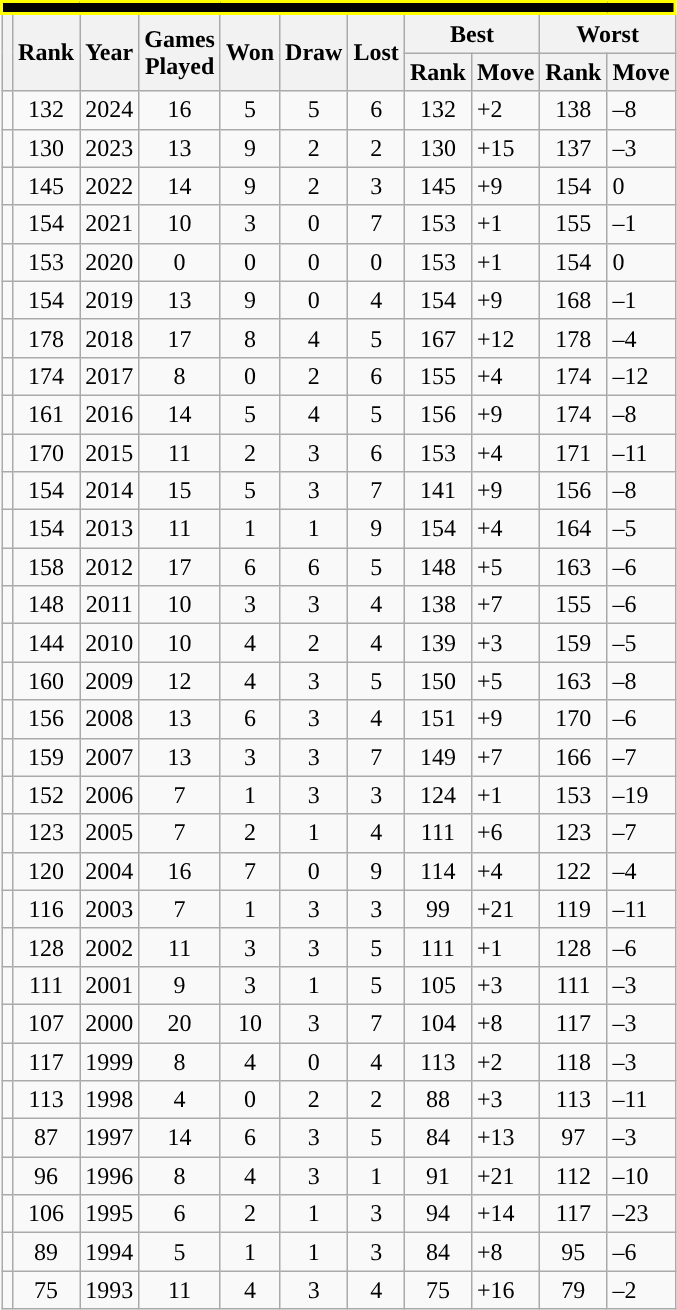<table class="wikitable sortable" style="text-align:center;">
<tr>
<th colspan=12 style="background: #000000; colour: #FFFFFF; border:2px solid #FFFF00;"><a href='#'></a></th>
</tr>
<tr>
<th rowspan=2></th>
<th rowspan=2>Rank</th>
<th rowspan=2>Year</th>
<th rowspan=2>Games<br>Played</th>
<th rowspan=2>Won</th>
<th rowspan=2>Draw</th>
<th rowspan=2>Lost</th>
<th colspan=2>Best</th>
<th colspan=2>Worst</th>
</tr>
<tr>
<th>Rank</th>
<th>Move</th>
<th>Rank</th>
<th>Move</th>
</tr>
<tr>
<td></td>
<td>132</td>
<td>2024</td>
<td>16</td>
<td>5</td>
<td>5</td>
<td>6</td>
<td>132</td>
<td align="left"> +2</td>
<td>138</td>
<td align="left"> –8</td>
</tr>
<tr>
<td></td>
<td>130</td>
<td>2023</td>
<td>13</td>
<td>9</td>
<td>2</td>
<td>2</td>
<td>130</td>
<td align="left"> +15</td>
<td>137</td>
<td align=left> –3</td>
</tr>
<tr>
<td></td>
<td>145</td>
<td>2022</td>
<td>14</td>
<td>9</td>
<td>2</td>
<td>3</td>
<td>145</td>
<td align=left> +9</td>
<td>154</td>
<td align=left> 0</td>
</tr>
<tr>
<td></td>
<td>154</td>
<td>2021</td>
<td>10</td>
<td>3</td>
<td>0</td>
<td>7</td>
<td>153</td>
<td align=left> +1</td>
<td>155</td>
<td align=left> –1</td>
</tr>
<tr>
<td></td>
<td>153</td>
<td>2020</td>
<td>0</td>
<td>0</td>
<td>0</td>
<td>0</td>
<td>153</td>
<td align=left> +1</td>
<td>154</td>
<td align=left> 0</td>
</tr>
<tr>
<td></td>
<td>154</td>
<td>2019</td>
<td>13</td>
<td>9</td>
<td>0</td>
<td>4</td>
<td>154</td>
<td align=left> +9</td>
<td>168</td>
<td align=left> –1</td>
</tr>
<tr>
<td></td>
<td>178</td>
<td>2018</td>
<td>17</td>
<td>8</td>
<td>4</td>
<td>5</td>
<td>167</td>
<td align=left> +12</td>
<td>178</td>
<td align=left> –4</td>
</tr>
<tr>
<td></td>
<td>174</td>
<td>2017</td>
<td>8</td>
<td>0</td>
<td>2</td>
<td>6</td>
<td>155</td>
<td align=left> +4</td>
<td>174</td>
<td align=left> –12</td>
</tr>
<tr>
<td></td>
<td>161</td>
<td>2016</td>
<td>14</td>
<td>5</td>
<td>4</td>
<td>5</td>
<td>156</td>
<td align=left> +9</td>
<td>174</td>
<td align=left> –8</td>
</tr>
<tr>
<td></td>
<td>170</td>
<td>2015</td>
<td>11</td>
<td>2</td>
<td>3</td>
<td>6</td>
<td>153</td>
<td align=left> +4</td>
<td>171</td>
<td align=left> –11</td>
</tr>
<tr>
<td></td>
<td>154</td>
<td>2014</td>
<td>15</td>
<td>5</td>
<td>3</td>
<td>7</td>
<td>141</td>
<td align=left> +9</td>
<td>156</td>
<td align=left> –8</td>
</tr>
<tr>
<td></td>
<td>154</td>
<td>2013</td>
<td>11</td>
<td>1</td>
<td>1</td>
<td>9</td>
<td>154</td>
<td align=left> +4</td>
<td>164</td>
<td align=left> –5</td>
</tr>
<tr>
<td></td>
<td>158</td>
<td>2012</td>
<td>17</td>
<td>6</td>
<td>6</td>
<td>5</td>
<td>148</td>
<td align=left> +5</td>
<td>163</td>
<td align=left> –6</td>
</tr>
<tr>
<td></td>
<td>148</td>
<td>2011</td>
<td>10</td>
<td>3</td>
<td>3</td>
<td>4</td>
<td>138</td>
<td align=left> +7</td>
<td>155</td>
<td align=left> –6</td>
</tr>
<tr>
<td></td>
<td>144</td>
<td>2010</td>
<td>10</td>
<td>4</td>
<td>2</td>
<td>4</td>
<td>139</td>
<td align=left> +3</td>
<td>159</td>
<td align=left> –5</td>
</tr>
<tr>
<td></td>
<td>160</td>
<td>2009</td>
<td>12</td>
<td>4</td>
<td>3</td>
<td>5</td>
<td>150</td>
<td align=left> +5</td>
<td>163</td>
<td align=left> –8</td>
</tr>
<tr>
<td></td>
<td>156</td>
<td>2008</td>
<td>13</td>
<td>6</td>
<td>3</td>
<td>4</td>
<td>151</td>
<td align=left> +9</td>
<td>170</td>
<td align=left> –6</td>
</tr>
<tr>
<td></td>
<td>159</td>
<td>2007</td>
<td>13</td>
<td>3</td>
<td>3</td>
<td>7</td>
<td>149</td>
<td align=left> +7</td>
<td>166</td>
<td align=left> –7</td>
</tr>
<tr>
<td></td>
<td>152</td>
<td>2006</td>
<td>7</td>
<td>1</td>
<td>3</td>
<td>3</td>
<td>124</td>
<td align=left> +1</td>
<td>153</td>
<td align=left> –19</td>
</tr>
<tr>
<td></td>
<td>123</td>
<td>2005</td>
<td>7</td>
<td>2</td>
<td>1</td>
<td>4</td>
<td>111</td>
<td align=left> +6</td>
<td>123</td>
<td align=left> –7</td>
</tr>
<tr>
<td></td>
<td>120</td>
<td>2004</td>
<td>16</td>
<td>7</td>
<td>0</td>
<td>9</td>
<td>114</td>
<td align=left> +4</td>
<td>122</td>
<td align=left> –4</td>
</tr>
<tr>
<td></td>
<td>116</td>
<td>2003</td>
<td>7</td>
<td>1</td>
<td>3</td>
<td>3</td>
<td>99</td>
<td align=left> +21</td>
<td>119</td>
<td align=left> –11</td>
</tr>
<tr>
<td></td>
<td>128</td>
<td>2002</td>
<td>11</td>
<td>3</td>
<td>3</td>
<td>5</td>
<td>111</td>
<td align=left> +1</td>
<td>128</td>
<td align=left> –6</td>
</tr>
<tr>
<td></td>
<td>111</td>
<td>2001</td>
<td>9</td>
<td>3</td>
<td>1</td>
<td>5</td>
<td>105</td>
<td align=left> +3</td>
<td>111</td>
<td align=left> –3</td>
</tr>
<tr>
<td></td>
<td>107</td>
<td>2000</td>
<td>20</td>
<td>10</td>
<td>3</td>
<td>7</td>
<td>104</td>
<td align=left> +8</td>
<td>117</td>
<td align=left> –3</td>
</tr>
<tr>
<td></td>
<td>117</td>
<td>1999</td>
<td>8</td>
<td>4</td>
<td>0</td>
<td>4</td>
<td>113</td>
<td align=left> +2</td>
<td>118</td>
<td align=left> –3</td>
</tr>
<tr>
<td></td>
<td>113</td>
<td>1998</td>
<td>4</td>
<td>0</td>
<td>2</td>
<td>2</td>
<td>88</td>
<td align=left> +3</td>
<td>113</td>
<td align=left> –11</td>
</tr>
<tr>
<td></td>
<td>87</td>
<td>1997</td>
<td>14</td>
<td>6</td>
<td>3</td>
<td>5</td>
<td>84</td>
<td align=left> +13</td>
<td>97</td>
<td align=left> –3</td>
</tr>
<tr>
<td></td>
<td>96</td>
<td>1996</td>
<td>8</td>
<td>4</td>
<td>3</td>
<td>1</td>
<td>91</td>
<td align=left> +21</td>
<td>112</td>
<td align=left> –10</td>
</tr>
<tr>
<td></td>
<td>106</td>
<td>1995</td>
<td>6</td>
<td>2</td>
<td>1</td>
<td>3</td>
<td>94</td>
<td align=left> +14</td>
<td>117</td>
<td align=left> –23</td>
</tr>
<tr>
<td></td>
<td>89</td>
<td>1994</td>
<td>5</td>
<td>1</td>
<td>1</td>
<td>3</td>
<td>84</td>
<td align=left> +8</td>
<td>95</td>
<td align=left> –6</td>
</tr>
<tr>
<td></td>
<td>75</td>
<td>1993</td>
<td>11</td>
<td>4</td>
<td>3</td>
<td>4</td>
<td>75</td>
<td align=left> +16</td>
<td>79</td>
<td align=left> –2</td>
</tr>
</table>
